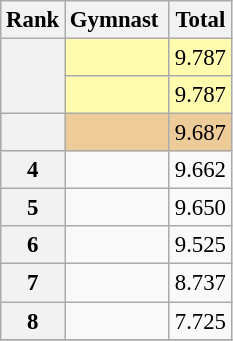<table class="wikitable sortable" style="text-align:center; font-size:95%">
<tr>
<th scope=col>Rank</th>
<th scope=col>Gymnast </th>
<th scope=col>Total</th>
</tr>
<tr bgcolor=fffcaf>
<th scope=row style="text-align:center" rowspan=2></th>
<td align=left> </td>
<td>9.787</td>
</tr>
<tr bgcolor=fffcaf>
<td align=left> </td>
<td>9.787</td>
</tr>
<tr bgcolor=eecc99>
<th scope=row style="text-align:center"></th>
<td align=left> </td>
<td>9.687</td>
</tr>
<tr>
<th scope=row style="text-align:center">4</th>
<td align=left> </td>
<td>9.662</td>
</tr>
<tr>
<th scope=row style="text-align:center">5</th>
<td align=left> </td>
<td>9.650</td>
</tr>
<tr>
<th scope=row style="text-align:center">6</th>
<td align=left> </td>
<td>9.525</td>
</tr>
<tr>
<th scope=row style="text-align:center">7</th>
<td align=left> </td>
<td>8.737</td>
</tr>
<tr>
<th scope=row style="text-align:center">8</th>
<td align=left> </td>
<td>7.725</td>
</tr>
<tr>
</tr>
</table>
